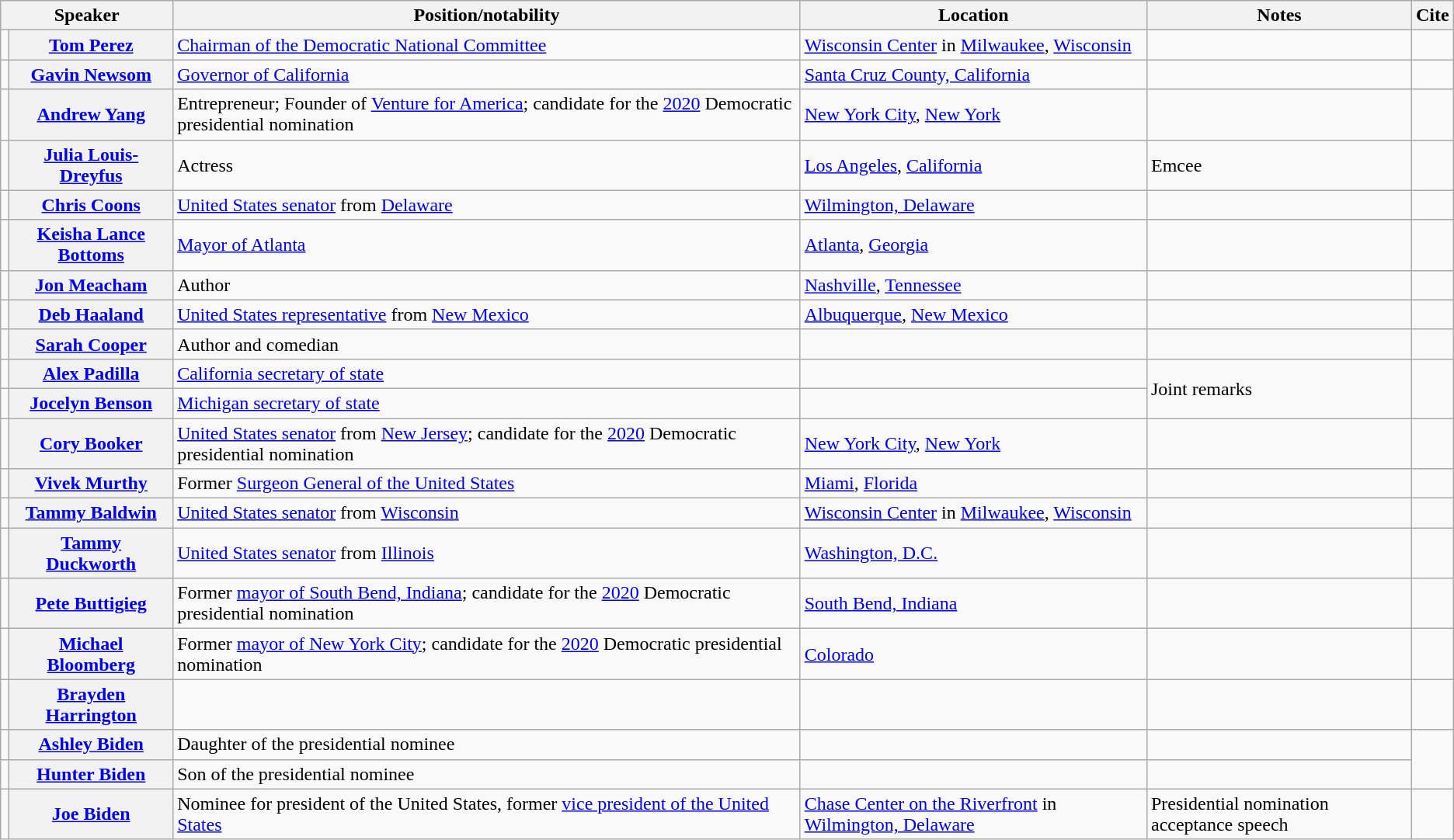<table class="wikitable plainrowheaders">
<tr>
<th scope="col" colspan=2>Speaker</th>
<th scope="col">Position/notability</th>
<th scope="col">Location</th>
<th scope="col">Notes</th>
<th scope="col">Cite</th>
</tr>
<tr>
<td></td>
<th scope="row"><a href='#'>Tom Perez</a></th>
<td><a href='#'>Chairman of the Democratic National Committee</a></td>
<td><a href='#'>Wisconsin Center</a> in <a href='#'>Milwaukee</a>, <a href='#'>Wisconsin</a></td>
<td></td>
<td></td>
</tr>
<tr>
<td></td>
<th scope="row"><a href='#'>Gavin Newsom</a></th>
<td><a href='#'>Governor of California</a></td>
<td><a href='#'>Santa Cruz County, California</a></td>
<td></td>
<td></td>
</tr>
<tr>
<td></td>
<th scope="row"><a href='#'>Andrew Yang</a></th>
<td>Entrepreneur; Founder of <a href='#'>Venture for America</a>; candidate for the <a href='#'>2020</a> Democratic presidential nomination</td>
<td><a href='#'>New York City</a>, <a href='#'>New York</a></td>
<td></td>
<td></td>
</tr>
<tr>
<td></td>
<th scope="row"><a href='#'>Julia Louis-Dreyfus</a></th>
<td>Actress</td>
<td><a href='#'>Los Angeles</a>, <a href='#'>California</a></td>
<td>Emcee</td>
<td></td>
</tr>
<tr>
<td></td>
<th scope="row"><a href='#'>Chris Coons</a></th>
<td><a href='#'>United States senator</a> from <a href='#'>Delaware</a></td>
<td><a href='#'>Wilmington, Delaware</a></td>
<td></td>
<td></td>
</tr>
<tr>
<td></td>
<th scope="row"><a href='#'>Keisha Lance Bottoms</a></th>
<td><a href='#'>Mayor of Atlanta</a></td>
<td><a href='#'>Atlanta</a>, <a href='#'>Georgia</a></td>
<td></td>
<td></td>
</tr>
<tr>
<td></td>
<th scope="row"><a href='#'>Jon Meacham</a></th>
<td>Author</td>
<td><a href='#'>Nashville</a>, <a href='#'>Tennessee</a></td>
<td></td>
<td></td>
</tr>
<tr>
<td></td>
<th scope="row"><a href='#'>Deb Haaland</a></th>
<td><a href='#'>United States representative</a> from <a href='#'>New Mexico</a></td>
<td><a href='#'>Albuquerque</a>, <a href='#'>New Mexico</a></td>
<td></td>
<td></td>
</tr>
<tr>
<td></td>
<th scope="row"><a href='#'>Sarah Cooper</a></th>
<td>Author and comedian</td>
<td></td>
<td></td>
<td></td>
</tr>
<tr>
<td></td>
<th scope="row"><a href='#'>Alex Padilla</a></th>
<td><a href='#'>California secretary of state</a></td>
<td></td>
<td rowspan=2>Joint remarks</td>
<td rowspan=2></td>
</tr>
<tr>
<td></td>
<th scope="row"><a href='#'>Jocelyn Benson</a></th>
<td><a href='#'>Michigan secretary of state</a></td>
<td></td>
</tr>
<tr>
<td></td>
<th scope="row"><a href='#'>Cory Booker</a></th>
<td><a href='#'>United States senator</a> from <a href='#'>New Jersey</a>; candidate for the <a href='#'>2020</a> Democratic presidential nomination</td>
<td><a href='#'>New York City</a>, <a href='#'>New York</a></td>
<td></td>
<td></td>
</tr>
<tr>
<td></td>
<th scope="row"><a href='#'>Vivek Murthy</a></th>
<td>Former <a href='#'>Surgeon General of the United States</a></td>
<td><a href='#'>Miami</a>, <a href='#'>Florida</a></td>
<td></td>
<td></td>
</tr>
<tr>
<td></td>
<th scope="row"><a href='#'>Tammy Baldwin</a></th>
<td><a href='#'>United States senator</a> from <a href='#'>Wisconsin</a></td>
<td><a href='#'>Wisconsin Center</a> in <a href='#'>Milwaukee</a>, <a href='#'>Wisconsin</a></td>
<td></td>
<td></td>
</tr>
<tr>
<td></td>
<th scope="row"><a href='#'>Tammy Duckworth</a></th>
<td><a href='#'>United States senator</a> from <a href='#'>Illinois</a></td>
<td><a href='#'>Washington, D.C.</a></td>
<td></td>
<td></td>
</tr>
<tr>
<td></td>
<th scope="row"><a href='#'>Pete Buttigieg</a></th>
<td>Former <a href='#'>mayor of South Bend, Indiana</a>; candidate for the <a href='#'>2020</a> Democratic presidential nomination</td>
<td><a href='#'>South Bend, Indiana</a></td>
<td></td>
<td></td>
</tr>
<tr>
<td></td>
<th scope="row"><a href='#'>Michael Bloomberg</a></th>
<td>Former <a href='#'>mayor of New York City</a>; candidate for the <a href='#'>2020</a> Democratic presidential nomination</td>
<td><a href='#'>Colorado</a></td>
<td></td>
<td></td>
</tr>
<tr>
<td></td>
<th scope="row"><a href='#'>Brayden Harrington</a></th>
<td></td>
<td></td>
<td></td>
<td></td>
</tr>
<tr>
<td></td>
<th scope="row"><a href='#'>Ashley Biden</a></th>
<td>Daughter of the presidential nominee</td>
<td></td>
<td></td>
<td rowspan=2></td>
</tr>
<tr>
<td></td>
<th scope="row"><a href='#'>Hunter Biden</a></th>
<td>Son of the presidential nominee</td>
<td></td>
<td></td>
</tr>
<tr>
<td></td>
<th scope="row"><a href='#'>Joe Biden</a></th>
<td>Nominee for president of the United States, former <a href='#'>vice president of the United States</a></td>
<td><a href='#'>Chase Center on the Riverfront</a> in <a href='#'>Wilmington, Delaware</a></td>
<td>Presidential nomination acceptance speech</td>
<td></td>
</tr>
</table>
